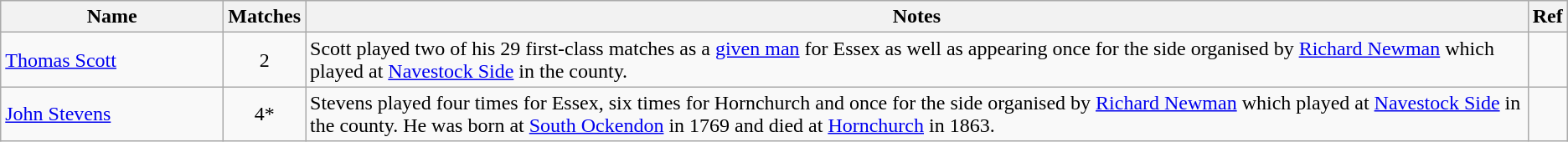<table class="wikitable">
<tr>
<th style="width:170px">Name</th>
<th>Matches</th>
<th>Notes</th>
<th>Ref</th>
</tr>
<tr>
<td><a href='#'>Thomas Scott</a></td>
<td align=center>2</td>
<td>Scott played two of his 29 first-class matches as a <a href='#'>given man</a> for Essex as well as appearing once for the side organised by <a href='#'>Richard Newman</a> which played at <a href='#'>Navestock Side</a> in the county.</td>
<td></td>
</tr>
<tr>
<td><a href='#'>John Stevens</a></td>
<td align=center>4*</td>
<td>Stevens played four times for Essex, six times for Hornchurch and once for the side organised by <a href='#'>Richard Newman</a> which played at <a href='#'>Navestock Side</a> in the county. He was born at <a href='#'>South Ockendon</a> in 1769 and died at <a href='#'>Hornchurch</a> in 1863.</td>
<td></td>
</tr>
</table>
